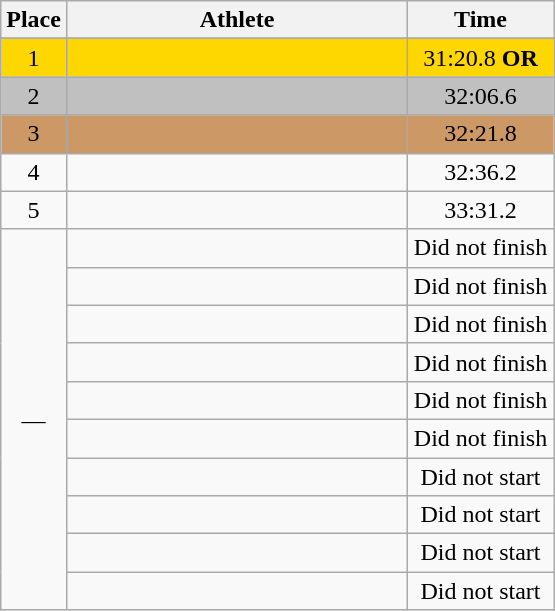<table class=wikitable style="text-align:center">
<tr>
<th width=20>Place</th>
<th width=220>Athlete</th>
<th width=90>Time</th>
</tr>
<tr>
</tr>
<tr align=center bgcolor=gold>
<td>1</td>
<td align=left></td>
<td>31:20.8 <strong>OR</strong></td>
</tr>
<tr align=center bgcolor=silver>
<td>2</td>
<td align=left></td>
<td>32:06.6</td>
</tr>
<tr align=center bgcolor=cc9966>
<td>3</td>
<td align=left></td>
<td>32:21.8</td>
</tr>
<tr>
<td>4</td>
<td align=left></td>
<td>32:36.2</td>
</tr>
<tr>
<td>5</td>
<td align=left></td>
<td>33:31.2</td>
</tr>
<tr>
<td rowspan=10>—</td>
<td align=left></td>
<td>Did not finish</td>
</tr>
<tr>
<td align=left></td>
<td>Did not finish</td>
</tr>
<tr>
<td align=left></td>
<td>Did not finish</td>
</tr>
<tr>
<td align=left></td>
<td>Did not finish</td>
</tr>
<tr>
<td align=left></td>
<td>Did not finish</td>
</tr>
<tr>
<td align=left></td>
<td>Did not finish</td>
</tr>
<tr>
<td align=left></td>
<td>Did not start</td>
</tr>
<tr>
<td align=left></td>
<td>Did not start</td>
</tr>
<tr>
<td align=left></td>
<td>Did not start</td>
</tr>
<tr>
<td align=left></td>
<td>Did not start</td>
</tr>
</table>
